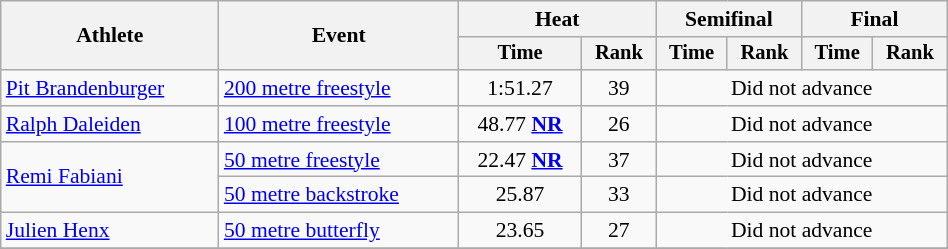<table class="wikitable" style="text-align:center; font-size:90%; width:50%;">
<tr>
<th rowspan="2">Athlete</th>
<th rowspan="2">Event</th>
<th colspan="2">Heat</th>
<th colspan="2">Semifinal</th>
<th colspan="2">Final</th>
</tr>
<tr style="font-size:95%">
<th>Time</th>
<th>Rank</th>
<th>Time</th>
<th>Rank</th>
<th>Time</th>
<th>Rank</th>
</tr>
<tr>
<td align=left><a href='#'>Pit Brandenburger</a></td>
<td align=left><a href='#'>200 metre freestyle</a></td>
<td>1:51.27</td>
<td>39</td>
<td colspan=4>Did not advance</td>
</tr>
<tr>
<td align=left><a href='#'>Ralph Daleiden</a></td>
<td align=left><a href='#'>100 metre freestyle</a></td>
<td>48.77 <strong><a href='#'>NR</a></strong></td>
<td>26</td>
<td colspan=4>Did not advance</td>
</tr>
<tr>
<td align=left rowspan=2><a href='#'>Remi Fabiani</a></td>
<td align=left><a href='#'>50 metre freestyle</a></td>
<td>22.47 <strong><a href='#'>NR</a></strong></td>
<td>37</td>
<td colspan=4>Did not advance</td>
</tr>
<tr>
<td align=left><a href='#'>50 metre backstroke</a></td>
<td>25.87</td>
<td>33</td>
<td colspan=4>Did not advance</td>
</tr>
<tr>
<td align=left><a href='#'>Julien Henx</a></td>
<td align=left><a href='#'>50 metre butterfly</a></td>
<td>23.65</td>
<td>27</td>
<td colspan=4>Did not advance</td>
</tr>
<tr>
</tr>
</table>
